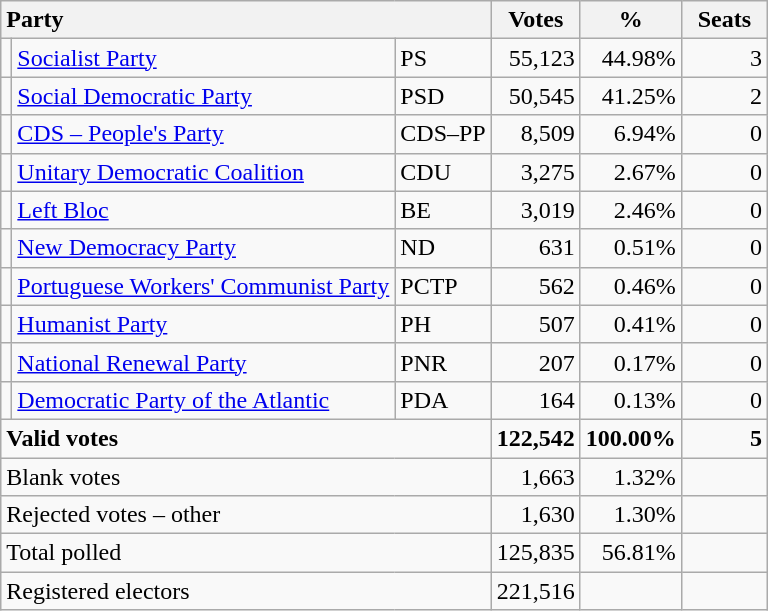<table class="wikitable" border="1" style="text-align:right;">
<tr>
<th style="text-align:left;" colspan=3>Party</th>
<th align=center width="50">Votes</th>
<th align=center width="50">%</th>
<th align=center width="50">Seats</th>
</tr>
<tr>
<td></td>
<td align=left><a href='#'>Socialist Party</a></td>
<td align=left>PS</td>
<td>55,123</td>
<td>44.98%</td>
<td>3</td>
</tr>
<tr>
<td></td>
<td align=left><a href='#'>Social Democratic Party</a></td>
<td align=left>PSD</td>
<td>50,545</td>
<td>41.25%</td>
<td>2</td>
</tr>
<tr>
<td></td>
<td align=left><a href='#'>CDS – People's Party</a></td>
<td align=left style="white-space: nowrap;">CDS–PP</td>
<td>8,509</td>
<td>6.94%</td>
<td>0</td>
</tr>
<tr>
<td></td>
<td align=left style="white-space: nowrap;"><a href='#'>Unitary Democratic Coalition</a></td>
<td align=left>CDU</td>
<td>3,275</td>
<td>2.67%</td>
<td>0</td>
</tr>
<tr>
<td></td>
<td align=left><a href='#'>Left Bloc</a></td>
<td align=left>BE</td>
<td>3,019</td>
<td>2.46%</td>
<td>0</td>
</tr>
<tr>
<td></td>
<td align=left><a href='#'>New Democracy Party</a></td>
<td align=left>ND</td>
<td>631</td>
<td>0.51%</td>
<td>0</td>
</tr>
<tr>
<td></td>
<td align=left><a href='#'>Portuguese Workers' Communist Party</a></td>
<td align=left>PCTP</td>
<td>562</td>
<td>0.46%</td>
<td>0</td>
</tr>
<tr>
<td></td>
<td align=left><a href='#'>Humanist Party</a></td>
<td align=left>PH</td>
<td>507</td>
<td>0.41%</td>
<td>0</td>
</tr>
<tr>
<td></td>
<td align=left><a href='#'>National Renewal Party</a></td>
<td align=left>PNR</td>
<td>207</td>
<td>0.17%</td>
<td>0</td>
</tr>
<tr>
<td></td>
<td align=left><a href='#'>Democratic Party of the Atlantic</a></td>
<td align=left>PDA</td>
<td>164</td>
<td>0.13%</td>
<td>0</td>
</tr>
<tr style="font-weight:bold">
<td align=left colspan=3>Valid votes</td>
<td>122,542</td>
<td>100.00%</td>
<td>5</td>
</tr>
<tr>
<td align=left colspan=3>Blank votes</td>
<td>1,663</td>
<td>1.32%</td>
<td></td>
</tr>
<tr>
<td align=left colspan=3>Rejected votes – other</td>
<td>1,630</td>
<td>1.30%</td>
<td></td>
</tr>
<tr>
<td align=left colspan=3>Total polled</td>
<td>125,835</td>
<td>56.81%</td>
<td></td>
</tr>
<tr>
<td align=left colspan=3>Registered electors</td>
<td>221,516</td>
<td></td>
<td></td>
</tr>
</table>
